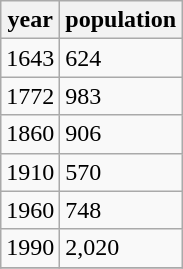<table class="wikitable">
<tr>
<th>year</th>
<th>population</th>
</tr>
<tr>
<td>1643</td>
<td>624</td>
</tr>
<tr>
<td>1772</td>
<td>983</td>
</tr>
<tr>
<td>1860</td>
<td>906</td>
</tr>
<tr>
<td>1910</td>
<td>570</td>
</tr>
<tr>
<td>1960</td>
<td>748</td>
</tr>
<tr>
<td>1990</td>
<td>2,020</td>
</tr>
<tr>
</tr>
</table>
